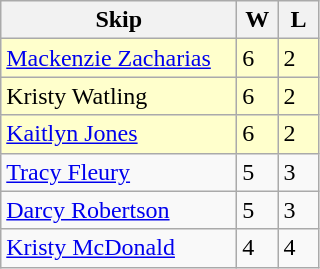<table class=wikitable>
<tr>
<th width=150>Skip</th>
<th width=20>W</th>
<th width=20>L</th>
</tr>
<tr bgcolor=#ffffcc>
<td><a href='#'>Mackenzie Zacharias</a></td>
<td>6</td>
<td>2</td>
</tr>
<tr bgcolor=#ffffcc>
<td>Kristy Watling</td>
<td>6</td>
<td>2</td>
</tr>
<tr bgcolor=#ffffcc>
<td><a href='#'>Kaitlyn Jones</a></td>
<td>6</td>
<td>2</td>
</tr>
<tr>
<td><a href='#'>Tracy Fleury</a></td>
<td>5</td>
<td>3</td>
</tr>
<tr>
<td><a href='#'>Darcy Robertson</a></td>
<td>5</td>
<td>3</td>
</tr>
<tr>
<td><a href='#'>Kristy McDonald</a></td>
<td>4</td>
<td>4</td>
</tr>
</table>
